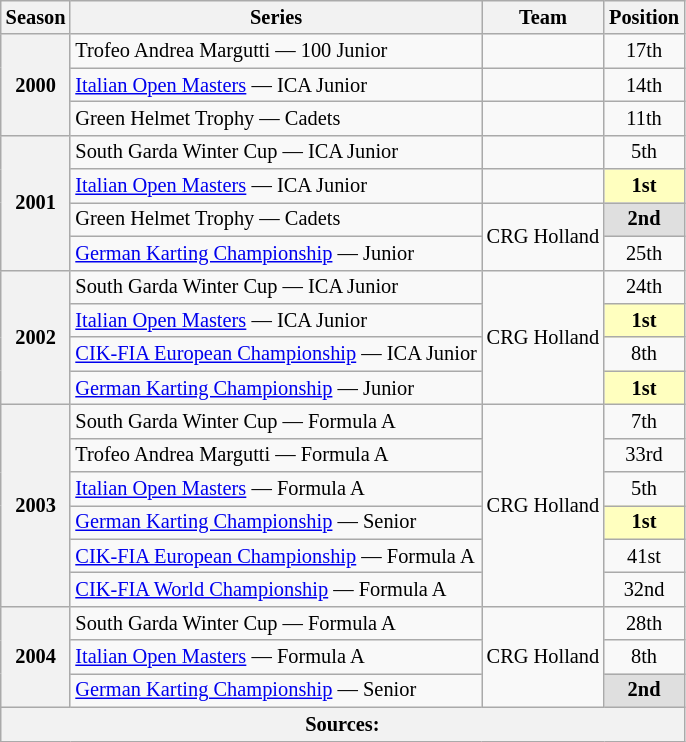<table class="wikitable" style="font-size: 85%; text-align:center">
<tr>
<th>Season</th>
<th>Series</th>
<th>Team</th>
<th>Position</th>
</tr>
<tr>
<th rowspan="3">2000</th>
<td align="left">Trofeo Andrea Margutti — 100 Junior</td>
<td align="left"></td>
<td>17th</td>
</tr>
<tr>
<td align="left"><a href='#'>Italian Open Masters</a> — ICA Junior</td>
<td align="left"></td>
<td>14th</td>
</tr>
<tr>
<td align="left">Green Helmet Trophy — Cadets</td>
<td align="left"></td>
<td>11th</td>
</tr>
<tr>
<th rowspan="4">2001</th>
<td align="left">South Garda Winter Cup — ICA Junior</td>
<td align="left"></td>
<td>5th</td>
</tr>
<tr>
<td align="left"><a href='#'>Italian Open Masters</a> — ICA Junior</td>
<td align="left"></td>
<td style="background:#FFFFBF;"><strong>1st</strong></td>
</tr>
<tr>
<td align="left">Green Helmet Trophy — Cadets</td>
<td rowspan="2" align="left">CRG Holland</td>
<td style="background:#DFDFDF;"><strong>2nd</strong></td>
</tr>
<tr>
<td align="left"><a href='#'>German Karting Championship</a> — Junior</td>
<td>25th</td>
</tr>
<tr>
<th rowspan="4">2002</th>
<td align="left">South Garda Winter Cup — ICA Junior</td>
<td rowspan="4" align="left">CRG Holland</td>
<td>24th</td>
</tr>
<tr>
<td align="left"><a href='#'>Italian Open Masters</a> — ICA Junior</td>
<td style="background:#FFFFBF;"><strong>1st</strong></td>
</tr>
<tr>
<td align="left"><a href='#'>CIK-FIA European Championship</a> — ICA Junior</td>
<td>8th</td>
</tr>
<tr>
<td align="left"><a href='#'>German Karting Championship</a> — Junior</td>
<td style="background:#FFFFBF;"><strong>1st</strong></td>
</tr>
<tr>
<th rowspan="6">2003</th>
<td align="left">South Garda Winter Cup — Formula A</td>
<td rowspan="6"  align="left">CRG Holland</td>
<td>7th</td>
</tr>
<tr>
<td align="left">Trofeo Andrea Margutti — Formula A</td>
<td>33rd</td>
</tr>
<tr>
<td align="left"><a href='#'>Italian Open Masters</a> — Formula A</td>
<td>5th</td>
</tr>
<tr>
<td align="left"><a href='#'>German Karting Championship</a> — Senior</td>
<td style="background:#FFFFBF;"><strong>1st</strong></td>
</tr>
<tr>
<td align="left"><a href='#'>CIK-FIA European Championship</a> — Formula A</td>
<td>41st</td>
</tr>
<tr>
<td align="left"><a href='#'>CIK-FIA World Championship</a> — Formula A</td>
<td>32nd</td>
</tr>
<tr>
<th rowspan="3">2004</th>
<td align="left">South Garda Winter Cup — Formula A</td>
<td rowspan="3" align="left">CRG Holland</td>
<td>28th</td>
</tr>
<tr>
<td align="left"><a href='#'>Italian Open Masters</a> — Formula A</td>
<td>8th</td>
</tr>
<tr>
<td align="left"><a href='#'>German Karting Championship</a> — Senior</td>
<td style="background:#DFDFDF;"><strong>2nd</strong></td>
</tr>
<tr>
<th colspan="4">Sources:</th>
</tr>
</table>
